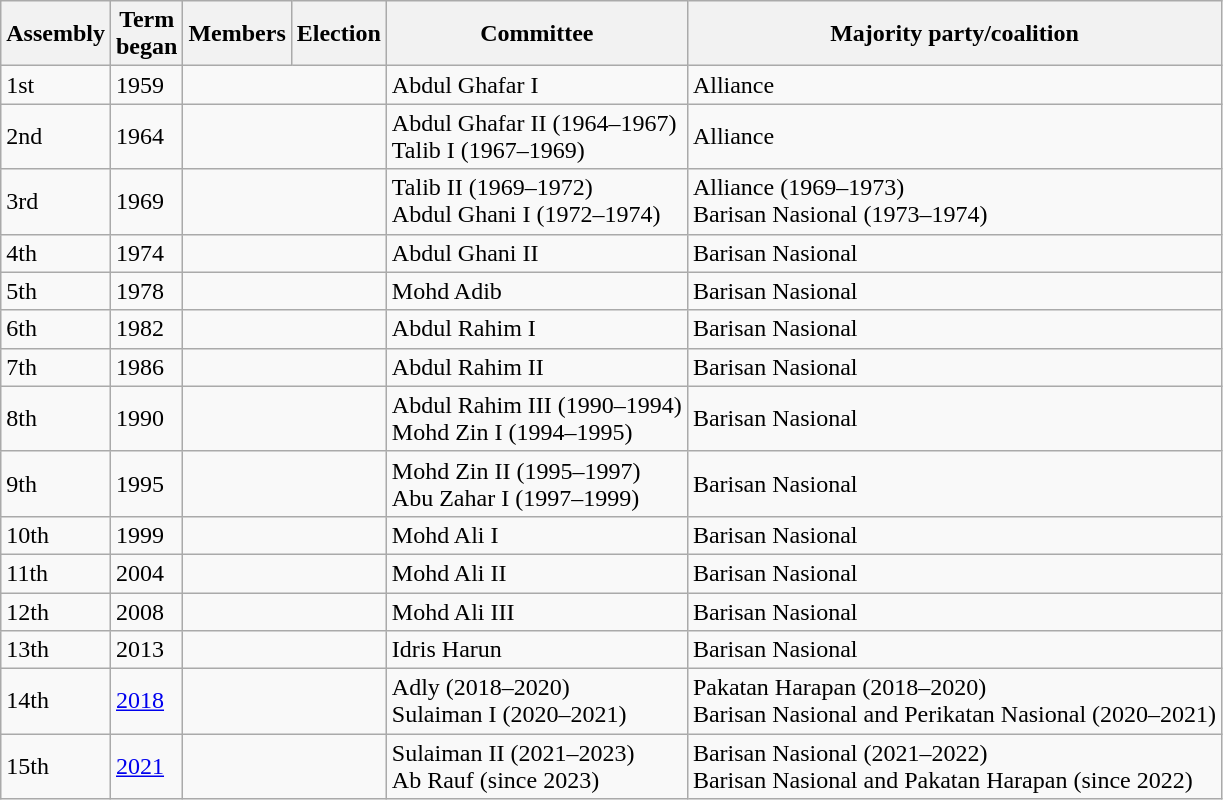<table class="wikitable">
<tr>
<th>Assembly</th>
<th>Term<br>began</th>
<th>Members</th>
<th>Election</th>
<th>Committee</th>
<th>Majority party/coalition</th>
</tr>
<tr>
<td>1st</td>
<td>1959</td>
<td colspan="2"></td>
<td>Abdul Ghafar I</td>
<td>Alliance</td>
</tr>
<tr>
<td>2nd</td>
<td>1964</td>
<td colspan="2"></td>
<td>Abdul Ghafar II (1964–1967)<br>Talib I (1967–1969)</td>
<td>Alliance</td>
</tr>
<tr>
<td>3rd</td>
<td>1969</td>
<td colspan="2"></td>
<td>Talib II (1969–1972)<br>Abdul Ghani I (1972–1974)</td>
<td>Alliance (1969–1973)<br>Barisan Nasional (1973–1974)</td>
</tr>
<tr>
<td>4th</td>
<td>1974</td>
<td colspan="2"></td>
<td>Abdul Ghani II</td>
<td>Barisan Nasional</td>
</tr>
<tr>
<td>5th</td>
<td>1978</td>
<td colspan="2"></td>
<td>Mohd Adib</td>
<td>Barisan Nasional</td>
</tr>
<tr>
<td>6th</td>
<td>1982</td>
<td colspan="2"></td>
<td>Abdul Rahim I</td>
<td>Barisan Nasional</td>
</tr>
<tr>
<td>7th</td>
<td>1986</td>
<td colspan="2"></td>
<td>Abdul Rahim II</td>
<td>Barisan Nasional</td>
</tr>
<tr>
<td>8th</td>
<td>1990</td>
<td colspan="2"></td>
<td>Abdul Rahim III (1990–1994)<br>Mohd Zin I (1994–1995)</td>
<td>Barisan Nasional</td>
</tr>
<tr>
<td>9th</td>
<td>1995</td>
<td colspan="2"></td>
<td>Mohd Zin II (1995–1997)<br>Abu Zahar I (1997–1999)</td>
<td>Barisan Nasional</td>
</tr>
<tr>
<td>10th</td>
<td>1999</td>
<td colspan="2"></td>
<td>Mohd Ali I</td>
<td>Barisan Nasional</td>
</tr>
<tr>
<td>11th</td>
<td>2004</td>
<td colspan="2"></td>
<td>Mohd Ali II</td>
<td>Barisan Nasional</td>
</tr>
<tr>
<td>12th</td>
<td>2008</td>
<td colspan="2"></td>
<td>Mohd Ali III</td>
<td>Barisan Nasional</td>
</tr>
<tr>
<td>13th</td>
<td>2013</td>
<td colspan="2"></td>
<td>Idris Harun</td>
<td>Barisan Nasional</td>
</tr>
<tr>
<td>14th</td>
<td><a href='#'>2018</a></td>
<td colspan="2"></td>
<td>Adly (2018–2020)<br>Sulaiman I (2020–2021)</td>
<td>Pakatan Harapan (2018–2020)<br>Barisan Nasional and Perikatan Nasional (2020–2021)</td>
</tr>
<tr>
<td>15th</td>
<td><a href='#'>2021</a></td>
<td colspan="2"></td>
<td>Sulaiman II (2021–2023)<br>Ab Rauf (since 2023)</td>
<td>Barisan Nasional (2021–2022)<br>Barisan Nasional and Pakatan Harapan (since 2022)</td>
</tr>
</table>
